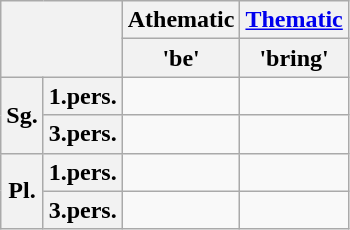<table class="wikitable">
<tr>
<th rowspan="2" colspan="2"></th>
<th>Athematic</th>
<th><a href='#'>Thematic</a></th>
</tr>
<tr>
<th>'be'</th>
<th>'bring'</th>
</tr>
<tr>
<th rowspan="2">Sg.</th>
<th>1.pers.</th>
<td></td>
<td></td>
</tr>
<tr>
<th>3.pers.</th>
<td></td>
<td></td>
</tr>
<tr>
<th rowspan="2">Pl.</th>
<th>1.pers.</th>
<td></td>
<td></td>
</tr>
<tr>
<th>3.pers.</th>
<td></td>
<td></td>
</tr>
</table>
